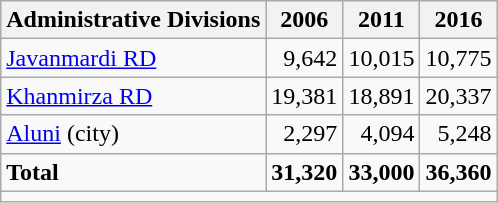<table class="wikitable">
<tr>
<th>Administrative Divisions</th>
<th>2006</th>
<th>2011</th>
<th>2016</th>
</tr>
<tr>
<td><a href='#'>Javanmardi RD</a></td>
<td style="text-align: right;">9,642</td>
<td style="text-align: right;">10,015</td>
<td style="text-align: right;">10,775</td>
</tr>
<tr>
<td><a href='#'>Khanmirza RD</a></td>
<td style="text-align: right;">19,381</td>
<td style="text-align: right;">18,891</td>
<td style="text-align: right;">20,337</td>
</tr>
<tr>
<td><a href='#'>Aluni</a> (city)</td>
<td style="text-align: right;">2,297</td>
<td style="text-align: right;">4,094</td>
<td style="text-align: right;">5,248</td>
</tr>
<tr>
<td><strong>Total</strong></td>
<td style="text-align: right;"><strong>31,320</strong></td>
<td style="text-align: right;"><strong>33,000</strong></td>
<td style="text-align: right;"><strong>36,360</strong></td>
</tr>
<tr>
<td colspan=4></td>
</tr>
</table>
